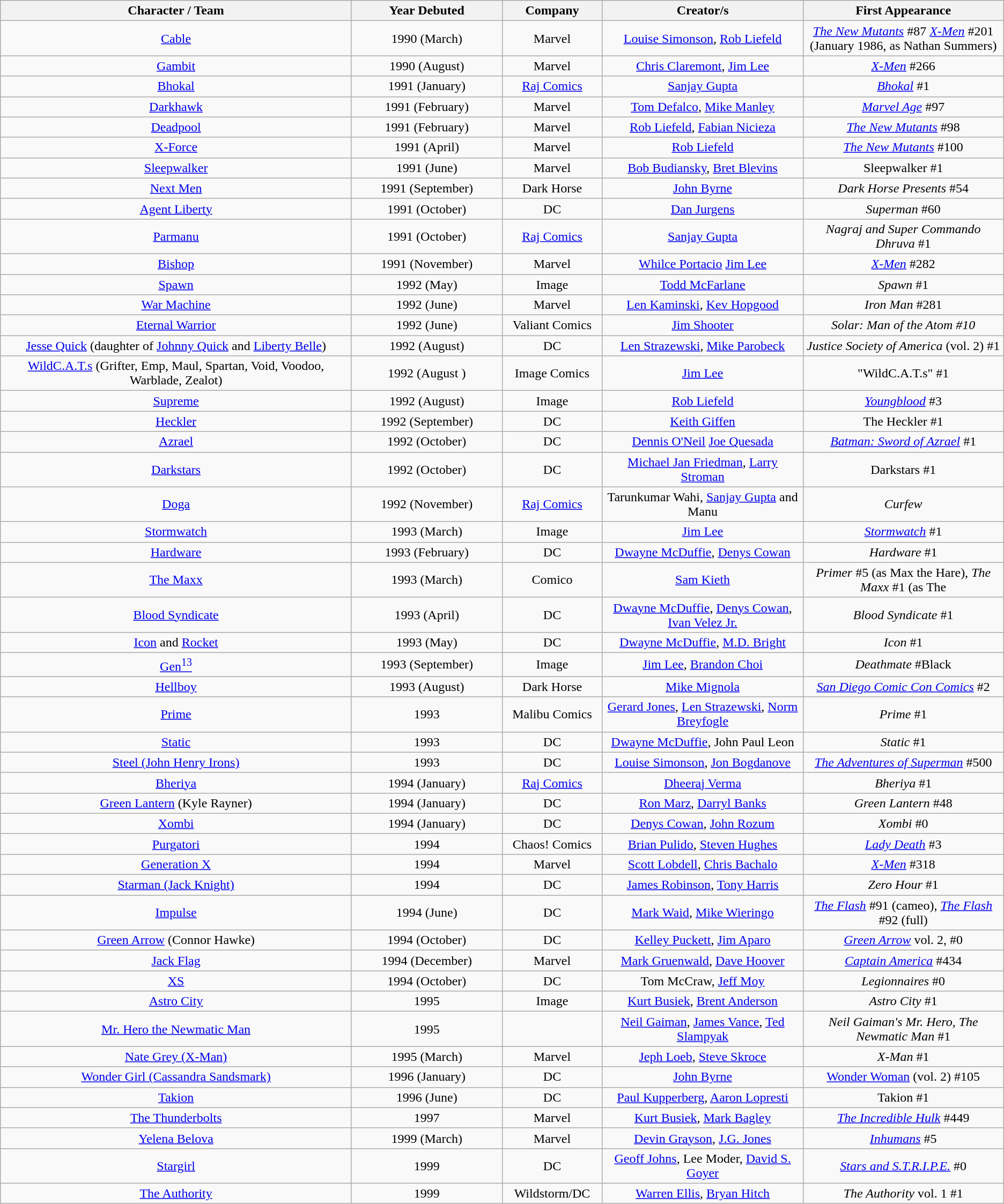<table class="wikitable sortable" style="text-align:center">
<tr>
<th style="width:35%;">Character / Team</th>
<th style="width:15%;">Year Debuted</th>
<th style="width:10%;">Company</th>
<th style="width:20%;">Creator/s</th>
<th style="width:20%;">First Appearance</th>
</tr>
<tr>
<td><a href='#'>Cable</a></td>
<td>1990 (March)</td>
<td>Marvel</td>
<td><a href='#'>Louise Simonson</a>, <a href='#'>Rob Liefeld</a></td>
<td><em><a href='#'>The New Mutants</a></em> #87 <em><a href='#'>X-Men</a></em> #201 (January 1986, as Nathan Summers)</td>
</tr>
<tr>
<td><a href='#'>Gambit</a></td>
<td>1990 (August)</td>
<td>Marvel</td>
<td><a href='#'>Chris Claremont</a>, <a href='#'>Jim Lee</a></td>
<td><em><a href='#'>X-Men</a></em> #266</td>
</tr>
<tr>
<td><a href='#'>Bhokal</a></td>
<td>1991 (January)</td>
<td><a href='#'>Raj Comics</a></td>
<td><a href='#'>Sanjay Gupta</a></td>
<td><em><a href='#'>Bhokal</a></em> #1</td>
</tr>
<tr>
<td><a href='#'>Darkhawk</a></td>
<td>1991 (February)</td>
<td>Marvel</td>
<td><a href='#'>Tom Defalco</a>, <a href='#'>Mike Manley</a></td>
<td><em><a href='#'>Marvel Age</a></em> #97</td>
</tr>
<tr>
<td><a href='#'>Deadpool</a></td>
<td>1991 (February)</td>
<td>Marvel</td>
<td><a href='#'>Rob Liefeld</a>, <a href='#'>Fabian Nicieza</a></td>
<td><em><a href='#'>The New Mutants</a></em> #98</td>
</tr>
<tr>
<td><a href='#'>X-Force</a></td>
<td>1991 (April)</td>
<td>Marvel</td>
<td><a href='#'>Rob Liefeld</a></td>
<td><em><a href='#'>The New Mutants</a></em> #100</td>
</tr>
<tr>
<td><a href='#'>Sleepwalker</a></td>
<td>1991 (June)</td>
<td>Marvel</td>
<td><a href='#'>Bob Budiansky</a>,  <a href='#'>Bret Blevins</a></td>
<td>Sleepwalker #1</td>
</tr>
<tr>
<td><a href='#'>Next Men</a></td>
<td>1991 (September)</td>
<td>Dark Horse</td>
<td><a href='#'>John Byrne</a></td>
<td><em>Dark Horse Presents</em> #54</td>
</tr>
<tr>
<td><a href='#'>Agent Liberty</a></td>
<td>1991 (October)</td>
<td>DC</td>
<td><a href='#'>Dan Jurgens</a></td>
<td><em>Superman</em> #60</td>
</tr>
<tr>
<td><a href='#'>Parmanu</a></td>
<td>1991 (October)</td>
<td><a href='#'>Raj Comics</a></td>
<td><a href='#'>Sanjay Gupta</a></td>
<td><em>Nagraj and Super Commando Dhruva</em> #1</td>
</tr>
<tr>
<td><a href='#'>Bishop</a></td>
<td>1991 (November)</td>
<td>Marvel</td>
<td><a href='#'>Whilce Portacio</a> <a href='#'>Jim Lee</a></td>
<td><em><a href='#'>X-Men</a></em> #282</td>
</tr>
<tr>
<td><a href='#'>Spawn</a></td>
<td>1992 (May)</td>
<td>Image</td>
<td><a href='#'>Todd McFarlane</a></td>
<td><em>Spawn</em> #1</td>
</tr>
<tr>
<td><a href='#'>War Machine</a></td>
<td>1992 (June)</td>
<td>Marvel</td>
<td><a href='#'>Len Kaminski</a>, <a href='#'>Kev Hopgood</a></td>
<td><em>Iron Man</em> #281</td>
</tr>
<tr>
<td><a href='#'>Eternal Warrior</a></td>
<td>1992 (June)</td>
<td>Valiant Comics</td>
<td><a href='#'>Jim Shooter</a></td>
<td><em>Solar: Man of the Atom #10</em></td>
</tr>
<tr>
<td><a href='#'>Jesse Quick</a> (daughter of <a href='#'>Johnny Quick</a> and <a href='#'>Liberty Belle</a>)</td>
<td>1992 (August)</td>
<td>DC</td>
<td><a href='#'>Len Strazewski</a>, <a href='#'>Mike Parobeck</a></td>
<td><em>Justice Society of America</em> (vol. 2) #1</td>
</tr>
<tr>
<td><a href='#'>WildC.A.T.s</a> (Grifter, Emp, Maul, Spartan, Void, Voodoo, Warblade, Zealot)</td>
<td>1992 (August )</td>
<td>Image Comics</td>
<td><a href='#'>Jim Lee</a></td>
<td>"WildC.A.T.s" #1</td>
</tr>
<tr>
<td><a href='#'>Supreme</a></td>
<td>1992 (August)</td>
<td>Image</td>
<td><a href='#'>Rob Liefeld</a></td>
<td><em><a href='#'>Youngblood</a></em> #3</td>
</tr>
<tr>
<td><a href='#'>Heckler</a></td>
<td>1992 (September)</td>
<td>DC</td>
<td><a href='#'>Keith Giffen</a></td>
<td>The Heckler #1</td>
</tr>
<tr>
<td><a href='#'>Azrael</a></td>
<td>1992 (October)</td>
<td>DC</td>
<td><a href='#'>Dennis O'Neil</a> <a href='#'>Joe Quesada</a></td>
<td><em><a href='#'>Batman: Sword of Azrael</a></em> #1</td>
</tr>
<tr>
<td><a href='#'>Darkstars</a></td>
<td>1992 (October)</td>
<td>DC</td>
<td><a href='#'>Michael Jan Friedman</a>, <a href='#'>Larry Stroman</a></td>
<td>Darkstars #1</td>
</tr>
<tr>
<td><a href='#'>Doga</a></td>
<td>1992 (November)</td>
<td><a href='#'>Raj Comics</a></td>
<td>Tarunkumar Wahi, <a href='#'>Sanjay Gupta</a> and Manu</td>
<td><em>Curfew</em></td>
</tr>
<tr>
<td><a href='#'>Stormwatch</a></td>
<td>1993 (March)</td>
<td>Image</td>
<td><a href='#'>Jim Lee</a></td>
<td><em><a href='#'>Stormwatch</a></em> #1</td>
</tr>
<tr>
<td><a href='#'>Hardware</a></td>
<td>1993 (February)</td>
<td>DC</td>
<td><a href='#'>Dwayne McDuffie</a>, <a href='#'>Denys Cowan</a></td>
<td><em>Hardware</em> #1</td>
</tr>
<tr>
<td><a href='#'>The Maxx</a></td>
<td>1993 (March)</td>
<td>Comico</td>
<td><a href='#'>Sam Kieth</a></td>
<td><em>Primer</em> #5 (as Max the Hare), <em>The Maxx</em> #1 (as The</td>
</tr>
<tr>
<td><a href='#'>Blood Syndicate</a></td>
<td>1993 (April)</td>
<td>DC</td>
<td><a href='#'>Dwayne McDuffie</a>, <a href='#'>Denys Cowan</a>, <a href='#'>Ivan Velez Jr.</a></td>
<td><em>Blood Syndicate</em> #1</td>
</tr>
<tr>
<td><a href='#'>Icon</a> and <a href='#'>Rocket</a></td>
<td>1993 (May)</td>
<td>DC</td>
<td><a href='#'>Dwayne McDuffie</a>, <a href='#'>M.D. Bright</a></td>
<td><em>Icon</em> #1</td>
</tr>
<tr>
<td><a href='#'>Gen<sup>13</sup></a></td>
<td>1993 (September)</td>
<td>Image</td>
<td><a href='#'>Jim Lee</a>, <a href='#'>Brandon Choi</a></td>
<td><em>Deathmate</em> #Black</td>
</tr>
<tr>
<td><a href='#'>Hellboy</a></td>
<td>1993 (August)</td>
<td>Dark Horse</td>
<td><a href='#'>Mike Mignola</a></td>
<td><em><a href='#'>San Diego Comic Con Comics</a></em> #2</td>
</tr>
<tr>
<td><a href='#'>Prime</a></td>
<td>1993</td>
<td>Malibu Comics</td>
<td><a href='#'>Gerard Jones</a>, <a href='#'>Len Strazewski</a>, <a href='#'>Norm Breyfogle</a></td>
<td><em>Prime</em> #1</td>
</tr>
<tr>
<td><a href='#'>Static</a></td>
<td>1993</td>
<td>DC</td>
<td><a href='#'>Dwayne McDuffie</a>, John Paul Leon</td>
<td><em>Static</em> #1</td>
</tr>
<tr>
<td><a href='#'>Steel (John Henry Irons)</a></td>
<td>1993</td>
<td>DC</td>
<td><a href='#'>Louise Simonson</a>, <a href='#'>Jon Bogdanove</a></td>
<td><em><a href='#'>The Adventures of Superman</a></em> #500</td>
</tr>
<tr>
<td><a href='#'>Bheriya</a></td>
<td>1994 (January)</td>
<td><a href='#'>Raj Comics</a></td>
<td><a href='#'>Dheeraj Verma</a></td>
<td><em> Bheriya</em> #1</td>
</tr>
<tr>
<td><a href='#'>Green Lantern</a> (Kyle Rayner)</td>
<td>1994 (January)</td>
<td>DC</td>
<td><a href='#'>Ron Marz</a>, <a href='#'>Darryl Banks</a></td>
<td><em>Green Lantern</em> #48</td>
</tr>
<tr>
<td><a href='#'>Xombi</a></td>
<td>1994 (January)</td>
<td>DC</td>
<td><a href='#'>Denys Cowan</a>, <a href='#'>John Rozum</a></td>
<td><em>Xombi</em> #0</td>
</tr>
<tr>
<td><a href='#'>Purgatori</a></td>
<td>1994</td>
<td>Chaos! Comics</td>
<td><a href='#'>Brian Pulido</a>, <a href='#'>Steven Hughes</a></td>
<td><em><a href='#'>Lady Death</a></em> #3</td>
</tr>
<tr>
<td><a href='#'>Generation X</a></td>
<td>1994</td>
<td>Marvel</td>
<td><a href='#'>Scott Lobdell</a>, <a href='#'>Chris Bachalo</a></td>
<td><em><a href='#'>X-Men</a></em> #318</td>
</tr>
<tr>
<td><a href='#'>Starman (Jack Knight)</a></td>
<td>1994</td>
<td>DC</td>
<td><a href='#'>James Robinson</a>, <a href='#'>Tony Harris</a></td>
<td><em>Zero Hour</em> #1</td>
</tr>
<tr>
<td><a href='#'>Impulse</a></td>
<td>1994 (June)</td>
<td>DC</td>
<td><a href='#'>Mark Waid</a>, <a href='#'>Mike Wieringo</a></td>
<td><em><a href='#'>The Flash</a></em> #91 (cameo), <em><a href='#'>The Flash</a></em> #92 (full)</td>
</tr>
<tr>
<td><a href='#'>Green Arrow</a> (Connor Hawke)</td>
<td>1994 (October)</td>
<td>DC</td>
<td><a href='#'>Kelley Puckett</a>, <a href='#'>Jim Aparo</a></td>
<td><em><a href='#'>Green Arrow</a></em> vol. 2, #0</td>
</tr>
<tr>
<td><a href='#'>Jack Flag</a></td>
<td>1994 (December)</td>
<td>Marvel</td>
<td><a href='#'>Mark Gruenwald</a>, <a href='#'>Dave Hoover</a></td>
<td><em><a href='#'>Captain America</a></em> #434</td>
</tr>
<tr>
<td><a href='#'>XS</a></td>
<td>1994 (October)</td>
<td>DC</td>
<td>Tom McCraw, <a href='#'>Jeff Moy</a></td>
<td><em>Legionnaires</em> #0</td>
</tr>
<tr>
<td><a href='#'>Astro City</a></td>
<td>1995</td>
<td>Image</td>
<td><a href='#'>Kurt Busiek</a>, <a href='#'>Brent Anderson</a></td>
<td><em>Astro City</em> #1</td>
</tr>
<tr>
<td><a href='#'>Mr. Hero the Newmatic Man</a></td>
<td>1995</td>
<td></td>
<td><a href='#'>Neil Gaiman</a>, <a href='#'>James Vance</a>, <a href='#'>Ted Slampyak</a></td>
<td><em>Neil Gaiman's Mr. Hero, The Newmatic Man</em> #1</td>
</tr>
<tr>
<td><a href='#'>Nate Grey (X-Man)</a></td>
<td>1995 (March)</td>
<td>Marvel</td>
<td><a href='#'>Jeph Loeb</a>, <a href='#'>Steve Skroce</a></td>
<td><em>X-Man</em> #1</td>
</tr>
<tr>
<td><a href='#'>Wonder Girl (Cassandra Sandsmark)</a></td>
<td>1996 (January)</td>
<td>DC</td>
<td><a href='#'>John Byrne</a></td>
<td><a href='#'>Wonder Woman</a> (vol. 2) #105</td>
</tr>
<tr>
<td><a href='#'>Takion</a></td>
<td>1996 (June)</td>
<td>DC</td>
<td><a href='#'>Paul Kupperberg</a>, <a href='#'>Aaron Lopresti</a></td>
<td>Takion #1</td>
</tr>
<tr>
<td><a href='#'>The Thunderbolts</a></td>
<td>1997</td>
<td>Marvel</td>
<td><a href='#'>Kurt Busiek</a>, <a href='#'>Mark Bagley</a></td>
<td><em><a href='#'>The Incredible Hulk</a></em> #449</td>
</tr>
<tr>
<td><a href='#'>Yelena Belova</a></td>
<td>1999 (March)</td>
<td>Marvel</td>
<td><a href='#'>Devin Grayson</a>, <a href='#'>J.G. Jones</a></td>
<td><em><a href='#'>Inhumans</a></em> #5</td>
</tr>
<tr>
<td><a href='#'>Stargirl</a></td>
<td>1999</td>
<td>DC</td>
<td><a href='#'>Geoff Johns</a>, Lee Moder, <a href='#'>David S. Goyer</a></td>
<td><em><a href='#'>Stars and S.T.R.I.P.E.</a></em> #0</td>
</tr>
<tr>
<td><a href='#'>The Authority</a></td>
<td>1999</td>
<td>Wildstorm/DC</td>
<td><a href='#'>Warren Ellis</a>, <a href='#'>Bryan Hitch</a></td>
<td><em>The Authority</em> vol. 1 #1</td>
</tr>
</table>
